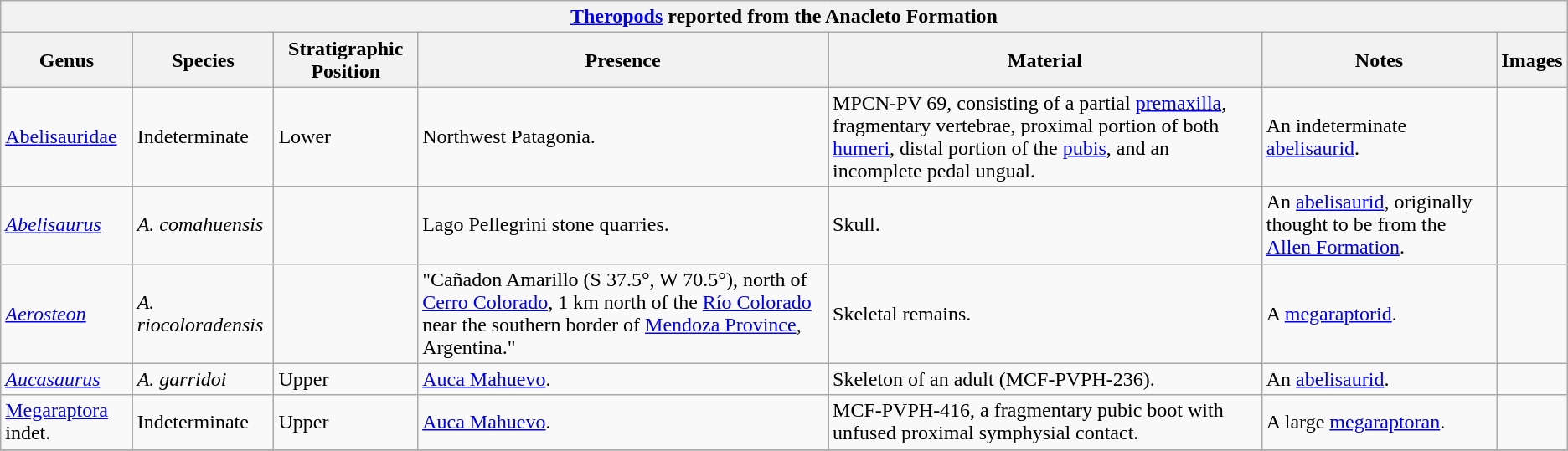<table class="wikitable" align="center">
<tr>
<th colspan="7" align="center"><strong><a href='#'>Theropods</a> reported from the Anacleto Formation</strong></th>
</tr>
<tr>
<th>Genus</th>
<th>Species</th>
<th>Stratigraphic Position</th>
<th>Presence</th>
<th><strong>Material</strong></th>
<th>Notes</th>
<th>Images</th>
</tr>
<tr>
<td><a href='#'>Abelisauridae</a></td>
<td>Indeterminate</td>
<td>Lower</td>
<td>Northwest Patagonia.</td>
<td>MPCN-PV 69, consisting of a partial <a href='#'>premaxilla</a>, fragmentary vertebrae, proximal portion of both <a href='#'>humeri</a>, distal portion of the <a href='#'>pubis</a>, and an incomplete pedal ungual.</td>
<td>An indeterminate <a href='#'>abelisaurid</a>.</td>
<td></td>
</tr>
<tr>
<td><em><a href='#'>Abelisaurus</a></em></td>
<td><em>A. comahuensis</em></td>
<td></td>
<td>Lago Pellegrini stone quarries.</td>
<td>Skull.</td>
<td>An <a href='#'>abelisaurid</a>, originally thought to be from the <a href='#'>Allen Formation</a>.</td>
<td></td>
</tr>
<tr>
<td><em><a href='#'>Aerosteon</a></em></td>
<td><em>A. riocoloradensis</em></td>
<td></td>
<td>"Cañadon Amarillo (S 37.5°, W 70.5°), north of <a href='#'>Cerro Colorado</a>, 1 km north of the <a href='#'>Río Colorado</a> near the southern border of <a href='#'>Mendoza Province</a>, Argentina."</td>
<td>Skeletal remains.</td>
<td>A <a href='#'>megaraptorid</a>.</td>
<td></td>
</tr>
<tr>
<td><em><a href='#'>Aucasaurus</a></em></td>
<td><em>A. garridoi</em></td>
<td>Upper</td>
<td><a href='#'>Auca Mahuevo</a>.</td>
<td>Skeleton of an adult (MCF-PVPH-236).</td>
<td>An <a href='#'>abelisaurid</a>.</td>
<td></td>
</tr>
<tr>
<td><a href='#'>Megaraptora</a> indet.</td>
<td>Indeterminate</td>
<td>Upper</td>
<td><a href='#'>Auca Mahuevo</a>.</td>
<td>MCF-PVPH-416, a fragmentary pubic boot with unfused proximal symphysial contact.</td>
<td>A large <a href='#'>megaraptoran</a>.</td>
<td></td>
</tr>
<tr>
</tr>
</table>
